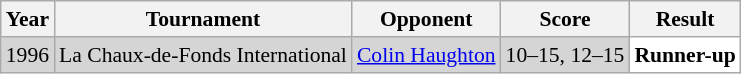<table class="sortable wikitable" style="font-size: 90%;">
<tr>
<th>Year</th>
<th>Tournament</th>
<th>Opponent</th>
<th>Score</th>
<th>Result</th>
</tr>
<tr style="background:#D5D5D5">
<td align="center">1996</td>
<td align="left">La Chaux-de-Fonds International</td>
<td align="left"> <a href='#'>Colin Haughton</a></td>
<td align="left">10–15, 12–15</td>
<td style="text-align:left; background:white"> <strong>Runner-up</strong></td>
</tr>
</table>
